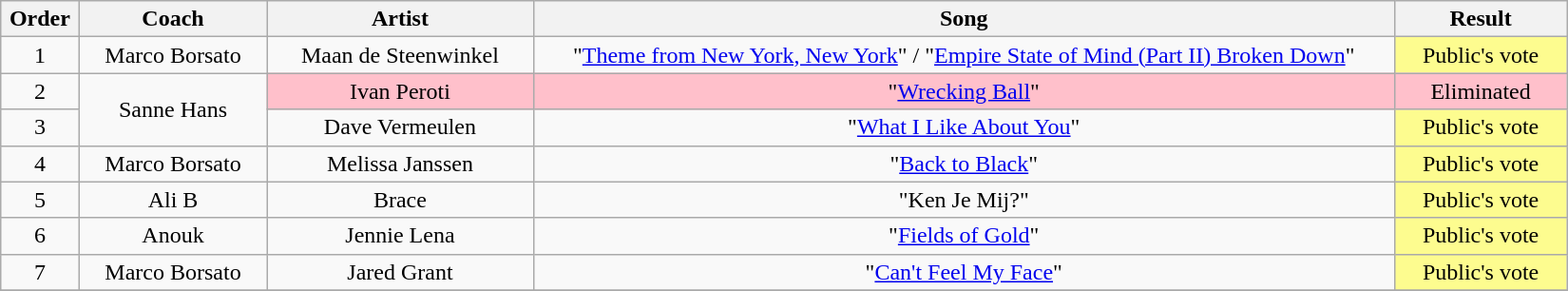<table class="wikitable" style="text-align:center; width:87%;">
<tr>
<th style="width:05%;">Order</th>
<th style="width:12%;">Coach</th>
<th style="width:17%;">Artist</th>
<th style="width:55%;">Song</th>
<th style="width:11%;">Result</th>
</tr>
<tr>
<td>1</td>
<td>Marco Borsato</td>
<td>Maan de Steenwinkel</td>
<td>"<a href='#'>Theme from New York, New York</a>" / "<a href='#'>Empire State of Mind (Part II) Broken Down</a>"</td>
<td style="background:#fdfc8f;">Public's vote</td>
</tr>
<tr>
<td>2</td>
<td rowspan="2">Sanne Hans</td>
<td style="background:pink;">Ivan Peroti</td>
<td style="background:pink;">"<a href='#'>Wrecking Ball</a>"</td>
<td style="background:pink;">Eliminated</td>
</tr>
<tr>
<td>3</td>
<td>Dave Vermeulen</td>
<td>"<a href='#'>What I Like About You</a>"</td>
<td style="background:#fdfc8f;">Public's vote</td>
</tr>
<tr>
<td>4</td>
<td>Marco Borsato</td>
<td>Melissa Janssen</td>
<td>"<a href='#'>Back to Black</a>"</td>
<td style="background:#fdfc8f;">Public's vote</td>
</tr>
<tr>
<td>5</td>
<td>Ali B</td>
<td>Brace</td>
<td>"Ken Je Mij?"</td>
<td style="background:#fdfc8f;">Public's vote</td>
</tr>
<tr>
<td>6</td>
<td>Anouk</td>
<td>Jennie Lena</td>
<td>"<a href='#'>Fields of Gold</a>"</td>
<td style="background:#fdfc8f;">Public's vote</td>
</tr>
<tr>
<td>7</td>
<td>Marco Borsato</td>
<td>Jared Grant</td>
<td>"<a href='#'>Can't Feel My Face</a>"</td>
<td style="background:#fdfc8f;">Public's vote</td>
</tr>
<tr>
</tr>
</table>
